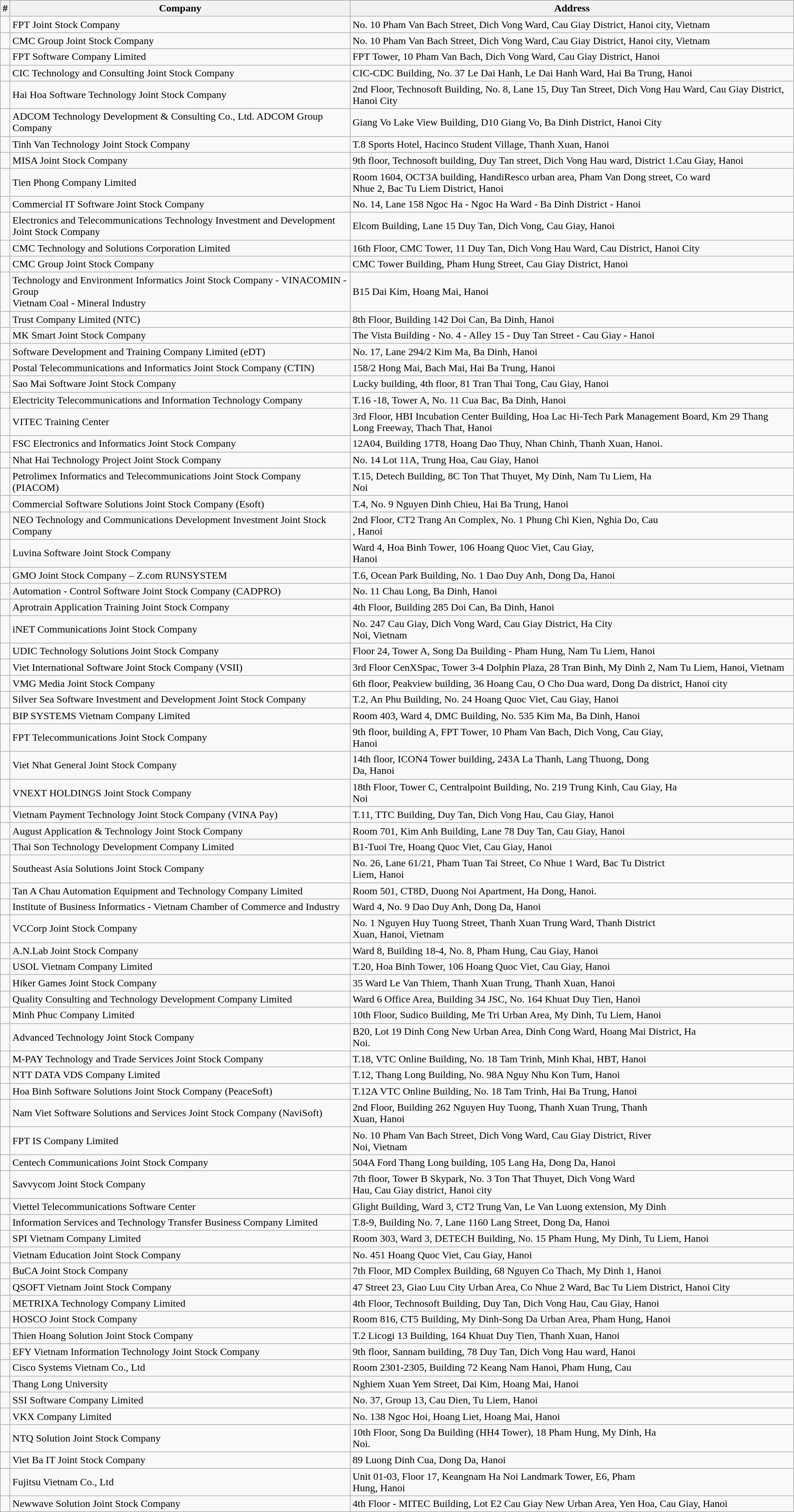<table class="wikitable">
<tr>
<th>#</th>
<th>Company</th>
<th>Address</th>
</tr>
<tr>
<td></td>
<td>FPT Joint Stock Company</td>
<td>No. 10 Pham Van Bach Street, Dich Vong Ward, Cau Giay District, Hanoi city, Vietnam</td>
</tr>
<tr>
<td></td>
<td>CMC Group Joint Stock Company</td>
<td>No. 10 Pham Van Bach Street, Dich Vong Ward, Cau Giay District, Hanoi city, Vietnam</td>
</tr>
<tr>
<td></td>
<td>FPT Software Company Limited</td>
<td>FPT Tower, 10 Pham Van Bach, Dich Vong Ward, Cau Giay District, Hanoi</td>
</tr>
<tr>
<td></td>
<td>CIC Technology and Consulting Joint Stock Company</td>
<td>CIC-CDC Building, No. 37 Le Dai Hanh, Le Dai Hanh Ward, Hai Ba Trung, Hanoi</td>
</tr>
<tr>
<td></td>
<td>Hai Hoa Software Technology Joint Stock Company</td>
<td>2nd Floor, Technosoft Building, No. 8, Lane 15, Duy Tan Street, Dich Vong Hau Ward, Cau Giay District, Hanoi City</td>
</tr>
<tr>
<td></td>
<td>ADCOM Technology Development & Consulting Co., Ltd. ADCOM Group Company</td>
<td>Giang Vo Lake View Building, D10 Giang Vo, Ba Dinh District, Hanoi City</td>
</tr>
<tr>
<td></td>
<td>Tinh Van Technology Joint Stock Company</td>
<td>T.8 Sports Hotel, Hacinco Student Village, Thanh Xuan, Hanoi</td>
</tr>
<tr>
<td></td>
<td>MISA Joint Stock Company</td>
<td>9th floor, Technosoft building, Duy Tan street, Dich Vong Hau ward, District 1.Cau Giay,  Hanoi</td>
</tr>
<tr>
<td></td>
<td>Tien Phong Company Limited</td>
<td>Room 1604, OCT3A building, HandiResco urban area, Pham Van Dong street, Co ward<br>Nhue 2, Bac Tu Liem District,  Hanoi</td>
</tr>
<tr>
<td></td>
<td>Commercial IT Software Joint Stock Company</td>
<td>No. 14, Lane 158 Ngoc Ha - Ngoc Ha Ward - Ba Dinh District - Hanoi</td>
</tr>
<tr>
<td></td>
<td>Electronics and Telecommunications Technology Investment and Development Joint Stock Company</td>
<td>Elcom Building, Lane 15 Duy Tan, Dich Vong, Cau Giay, Hanoi</td>
</tr>
<tr>
<td></td>
<td>CMC Technology and Solutions Corporation Limited</td>
<td>16th Floor, CMC Tower, 11 Duy Tan, Dich Vong Hau Ward, Cau District, Hanoi City</td>
</tr>
<tr>
<td></td>
<td>CMC Group Joint Stock Company</td>
<td>CMC Tower Building, Pham Hung Street, Cau Giay District, Hanoi</td>
</tr>
<tr>
<td></td>
<td>Technology and Environment Informatics Joint Stock Company - VINACOMIN - Group<br>Vietnam Coal - Mineral Industry</td>
<td>B15 Dai Kim, Hoang Mai, Hanoi</td>
</tr>
<tr>
<td></td>
<td>Trust Company Limited (NTC)</td>
<td>8th Floor, Building 142 Doi Can, Ba Dinh, Hanoi</td>
</tr>
<tr>
<td></td>
<td>MK Smart Joint Stock Company</td>
<td>The Vista Building - No. 4 - Alley 15 - Duy Tan Street - Cau Giay - Hanoi</td>
</tr>
<tr>
<td></td>
<td>Software Development and Training Company Limited (eDT)</td>
<td>No. 17, Lane 294/2 Kim Ma, Ba Dinh, Hanoi</td>
</tr>
<tr>
<td></td>
<td>Postal Telecommunications and Informatics Joint Stock Company (CTIN)</td>
<td>158/2 Hong Mai, Bach Mai, Hai Ba Trung, Hanoi</td>
</tr>
<tr>
<td></td>
<td>Sao Mai Software Joint Stock Company</td>
<td>Lucky building, 4th floor, 81 Tran Thai Tong, Cau Giay, Hanoi</td>
</tr>
<tr>
<td></td>
<td>Electricity Telecommunications and Information Technology Company</td>
<td>T.16 -18, Tower A, No. 11 Cua Bac, Ba Dinh, Hanoi</td>
</tr>
<tr>
<td></td>
<td>VITEC Training Center</td>
<td>3rd Floor, HBI Incubation Center Building, Hoa Lac Hi-Tech Park Management Board, Km 29 Thang Long Freeway, Thach That, Hanoi</td>
</tr>
<tr>
<td></td>
<td>FSC Electronics and Informatics Joint Stock Company</td>
<td>12A04, Building 17T8, Hoang Dao Thuy, Nhan Chinh, Thanh Xuan, Hanoi.</td>
</tr>
<tr>
<td></td>
<td>Nhat Hai Technology Project Joint Stock Company</td>
<td>No. 14 Lot 11A, Trung Hoa, Cau Giay, Hanoi</td>
</tr>
<tr>
<td></td>
<td>Petrolimex Informatics and Telecommunications Joint Stock Company (PIACOM)</td>
<td>T.15, Detech Building, 8C Ton That Thuyet, My Dinh, Nam Tu Liem, Ha<br>Noi</td>
</tr>
<tr>
<td></td>
<td>Commercial Software Solutions Joint Stock Company (Esoft)</td>
<td>T.4, No. 9 Nguyen Dinh Chieu, Hai Ba Trung, Hanoi</td>
</tr>
<tr>
<td></td>
<td>NEO Technology and Communications Development Investment Joint Stock Company</td>
<td>2nd Floor, CT2 Trang An Complex, No. 1 Phung Chi Kien, Nghia Do, Cau<br>, Hanoi</td>
</tr>
<tr>
<td></td>
<td>Luvina Software Joint Stock Company</td>
<td>Ward 4, Hoa Binh Tower, 106 Hoang Quoc Viet, Cau Giay,<br>Hanoi</td>
</tr>
<tr>
<td></td>
<td>GMO Joint Stock Company – Z.com RUNSYSTEM</td>
<td>T.6, Ocean Park Building, No. 1 Dao Duy Anh, Dong Da, Hanoi</td>
</tr>
<tr>
<td></td>
<td>Automation - Control Software Joint Stock Company (CADPRO)</td>
<td>No. 11 Chau Long, Ba Dinh, Hanoi</td>
</tr>
<tr>
<td></td>
<td>Aprotrain Application Training Joint Stock Company</td>
<td>4th Floor, Building 285 Doi Can, Ba Dinh, Hanoi</td>
</tr>
<tr>
<td></td>
<td>iNET Communications Joint Stock Company</td>
<td>No. 247 Cau Giay, Dich Vong Ward, Cau Giay District, Ha City<br>Noi, Vietnam</td>
</tr>
<tr>
<td></td>
<td>UDIC Technology Solutions Joint Stock Company</td>
<td>Floor 24, Tower A, Song Da Building - Pham Hung, Nam Tu Liem, Hanoi</td>
</tr>
<tr>
<td></td>
<td>Viet International Software Joint Stock Company (VSII)</td>
<td>3rd Floor CenXSpac, Tower 3-4 Dolphin Plaza, 28 Tran Binh, My Dinh 2, Nam Tu Liem, Hanoi, Vietnam</td>
</tr>
<tr>
<td></td>
<td>VMG Media Joint Stock Company</td>
<td>6th floor, Peakview building, 36 Hoang Cau, O Cho Dua ward, Dong Da district, Hanoi city</td>
</tr>
<tr>
<td></td>
<td>Silver Sea Software Investment and Development Joint Stock Company</td>
<td>T.2, An Phu Building, No. 24 Hoang Quoc Viet, Cau Giay, Hanoi</td>
</tr>
<tr>
<td></td>
<td>BIP SYSTEMS Vietnam Company Limited</td>
<td>Room 403, Ward 4, DMC Building, No. 535 Kim Ma, Ba Dinh, Hanoi</td>
</tr>
<tr>
<td></td>
<td>FPT Telecommunications Joint Stock Company</td>
<td>9th floor, building A, FPT Tower, 10 Pham Van Bach, Dich Vong, Cau Giay,<br>Hanoi</td>
</tr>
<tr>
<td></td>
<td>Viet Nhat General Joint Stock Company</td>
<td>14th floor, ICON4 Tower building, 243A La Thanh, Lang Thuong, Dong<br>Da, Hanoi</td>
</tr>
<tr>
<td></td>
<td>VNEXT HOLDINGS Joint Stock Company</td>
<td>18th Floor, Tower C, Centralpoint Building, No. 219 Trung Kinh, Cau Giay, Ha<br>Noi</td>
</tr>
<tr>
<td></td>
<td>Vietnam Payment Technology Joint Stock Company (VINA Pay)</td>
<td>T.11, TTC Building, Duy Tan, Dich Vong Hau, Cau Giay, Hanoi</td>
</tr>
<tr>
<td></td>
<td>August Application & Technology Joint Stock Company</td>
<td>Room 701, Kim Anh Building, Lane 78 Duy Tan, Cau Giay, Hanoi</td>
</tr>
<tr>
<td></td>
<td>Thai Son Technology Development Company Limited</td>
<td>B1-Tuoi Tre, Hoang Quoc Viet, Cau Giay, Hanoi</td>
</tr>
<tr>
<td></td>
<td>Southeast Asia Solutions Joint Stock Company</td>
<td>No. 26, Lane 61/21, Pham Tuan Tai Street, Co Nhue 1 Ward, Bac Tu District<br>Liem, Hanoi</td>
</tr>
<tr>
<td></td>
<td>Tan A Chau Automation Equipment and Technology Company Limited</td>
<td>Room 501, CT8D, Duong Noi Apartment, Ha Dong, Hanoi.</td>
</tr>
<tr>
<td></td>
<td>Institute of Business Informatics - Vietnam Chamber of Commerce and Industry</td>
<td>Ward 4, No. 9 Dao Duy Anh, Dong Da, Hanoi</td>
</tr>
<tr>
<td></td>
<td>VCCorp Joint Stock Company</td>
<td>No. 1 Nguyen Huy Tuong Street, Thanh Xuan Trung Ward, Thanh District<br>Xuan, Hanoi, Vietnam</td>
</tr>
<tr>
<td></td>
<td>A.N.Lab Joint Stock Company</td>
<td>Ward 8, Building 18-4, No. 8, Pham Hung, Cau Giay, Hanoi</td>
</tr>
<tr>
<td></td>
<td>USOL Vietnam Company Limited</td>
<td>T.20, Hoa Binh Tower, 106 Hoang Quoc Viet, Cau Giay, Hanoi</td>
</tr>
<tr>
<td></td>
<td>Hiker Games Joint Stock Company</td>
<td>35 Ward Le Van Thiem, Thanh Xuan Trung, Thanh Xuan, Hanoi</td>
</tr>
<tr>
<td></td>
<td>Quality Consulting and Technology Development Company Limited</td>
<td>Ward 6 Office Area, Building 34 JSC, No. 164 Khuat Duy Tien, Hanoi</td>
</tr>
<tr>
<td></td>
<td>Minh Phuc Company Limited</td>
<td>10th Floor, Sudico Building, Me Tri Urban Area, My Dinh, Tu Liem, Hanoi</td>
</tr>
<tr>
<td></td>
<td>Advanced Technology Joint Stock Company</td>
<td>B20, Lot 19 Dinh Cong New Urban Area, Dinh Cong Ward, Hoang Mai District, Ha<br>Noi.</td>
</tr>
<tr>
<td></td>
<td>M-PAY Technology and Trade Services Joint Stock Company</td>
<td>T.18, VTC Online Building, No. 18 Tam Trinh, Minh Khai, HBT, Hanoi</td>
</tr>
<tr>
<td></td>
<td>NTT DATA VDS Company Limited</td>
<td>T.12, Thang Long Building, No. 98A Nguy Nhu Kon Tum, Hanoi</td>
</tr>
<tr>
<td></td>
<td>Hoa Binh Software Solutions Joint Stock Company (PeaceSoft)</td>
<td>T.12A VTC Online Building, No. 18 Tam Trinh, Hai Ba Trung, Hanoi</td>
</tr>
<tr>
<td></td>
<td>Nam Viet Software Solutions and Services Joint Stock Company (NaviSoft)</td>
<td>2nd Floor, Building 262 Nguyen Huy Tuong, Thanh Xuan Trung, Thanh<br>Xuan, Hanoi</td>
</tr>
<tr>
<td></td>
<td>FPT IS Company Limited</td>
<td>No. 10 Pham Van Bach Street, Dich Vong Ward, Cau Giay District,  River<br>Noi, Vietnam</td>
</tr>
<tr>
<td></td>
<td>Centech Communications Joint Stock Company</td>
<td>504A Ford Thang Long building, 105 Lang Ha, Dong Da, Hanoi</td>
</tr>
<tr>
<td></td>
<td>Savvycom Joint Stock Company</td>
<td>7th floor, Tower B Skypark, No. 3 Ton That Thuyet, Dich Vong Ward<br>Hau, Cau Giay district, Hanoi city</td>
</tr>
<tr>
<td></td>
<td>Viettel Telecommunications Software Center</td>
<td>Glight Building, Ward 3, CT2 Trung Van, Le Van Luong extension, My Dinh</td>
</tr>
<tr>
<td></td>
<td>Information Services and Technology Transfer Business Company Limited</td>
<td>T.8-9, Building No. 7, Lane 1160 Lang Street, Dong Da, Hanoi</td>
</tr>
<tr>
<td></td>
<td>SPI Vietnam Company Limited</td>
<td>Room 303, Ward 3, DETECH Building, No. 15 Pham Hung, My Dinh, Tu Liem, Hanoi</td>
</tr>
<tr>
<td></td>
<td>Vietnam Education Joint Stock Company</td>
<td>No. 451 Hoang Quoc Viet, Cau Giay, Hanoi</td>
</tr>
<tr>
<td></td>
<td>BuCA Joint Stock Company</td>
<td>7th Floor, MD Complex Building, 68 Nguyen Co Thach, My Dinh 1, Hanoi</td>
</tr>
<tr>
<td></td>
<td>QSOFT Vietnam Joint Stock Company</td>
<td>47 Street 23, Giao Luu City Urban Area, Co Nhue 2 Ward, Bac Tu Liem District, Hanoi City</td>
</tr>
<tr>
<td></td>
<td>METRIXA Technology Company Limited</td>
<td>4th Floor, Technosoft Building, Duy Tan, Dich Vong Hau, Cau Giay, Hanoi</td>
</tr>
<tr>
<td></td>
<td>HOSCO Joint Stock Company</td>
<td>Room 816, CT5 Building, My Dinh-Song Da Urban Area, Pham Hung, Hanoi</td>
</tr>
<tr>
<td></td>
<td>Thien Hoang Solution Joint Stock Company</td>
<td>T.2 Licogi 13 Building, 164 Khuat Duy Tien, Thanh Xuan, Hanoi</td>
</tr>
<tr>
<td></td>
<td>EFY Vietnam Information Technology Joint Stock Company</td>
<td>9th floor, Sannam building, 78 Duy Tan, Dich Vong Hau ward, Hanoi</td>
</tr>
<tr>
<td></td>
<td>Cisco Systems Vietnam Co., Ltd</td>
<td>Room 2301-2305, Building 72 Keang Nam Hanoi, Pham Hung, Cau</td>
</tr>
<tr>
<td></td>
<td>Thang Long University</td>
<td>Nghiem Xuan Yem Street, Dai Kim, Hoang Mai, Hanoi</td>
</tr>
<tr>
<td></td>
<td>SSI Software Company Limited</td>
<td>No. 37, Group 13, Cau Dien, Tu Liem, Hanoi</td>
</tr>
<tr>
<td></td>
<td>VKX Company Limited</td>
<td>No. 138 Ngoc Hoi, Hoang Liet, Hoang Mai, Hanoi</td>
</tr>
<tr>
<td></td>
<td>NTQ Solution Joint Stock Company</td>
<td>10th Floor, Song Da Building (HH4 Tower), 18 Pham Hung, My Dinh, Ha<br>Noi.</td>
</tr>
<tr>
<td></td>
<td>Viet Ba IT Joint Stock Company</td>
<td>89 Luong Dinh Cua, Dong Da, Hanoi</td>
</tr>
<tr>
<td></td>
<td>Fujitsu Vietnam Co., Ltd</td>
<td>Unit 01-03, Floor 17, Keangnam Ha Noi Landmark Tower, E6, Pham<br>Hung, Hanoi</td>
</tr>
<tr>
<td></td>
<td>Newwave Solution Joint Stock Company</td>
<td>4th Floor - MITEC Building, Lot E2 Cau Giay New Urban Area, Yen Hoa, Cau Giay, Hanoi</td>
</tr>
</table>
